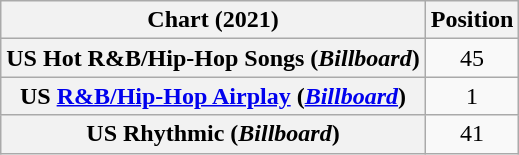<table class="wikitable sortable plainrowheaders" style="text-align:center">
<tr>
<th scope="col">Chart (2021)</th>
<th scope="col">Position</th>
</tr>
<tr>
<th scope="row">US Hot R&B/Hip-Hop Songs (<em>Billboard</em>)</th>
<td>45</td>
</tr>
<tr>
<th scope="row">US <a href='#'>R&B/Hip-Hop Airplay</a> (<em><a href='#'>Billboard</a></em>)</th>
<td style="text-align:center;">1</td>
</tr>
<tr>
<th scope="row">US Rhythmic (<em>Billboard</em>)</th>
<td>41</td>
</tr>
</table>
